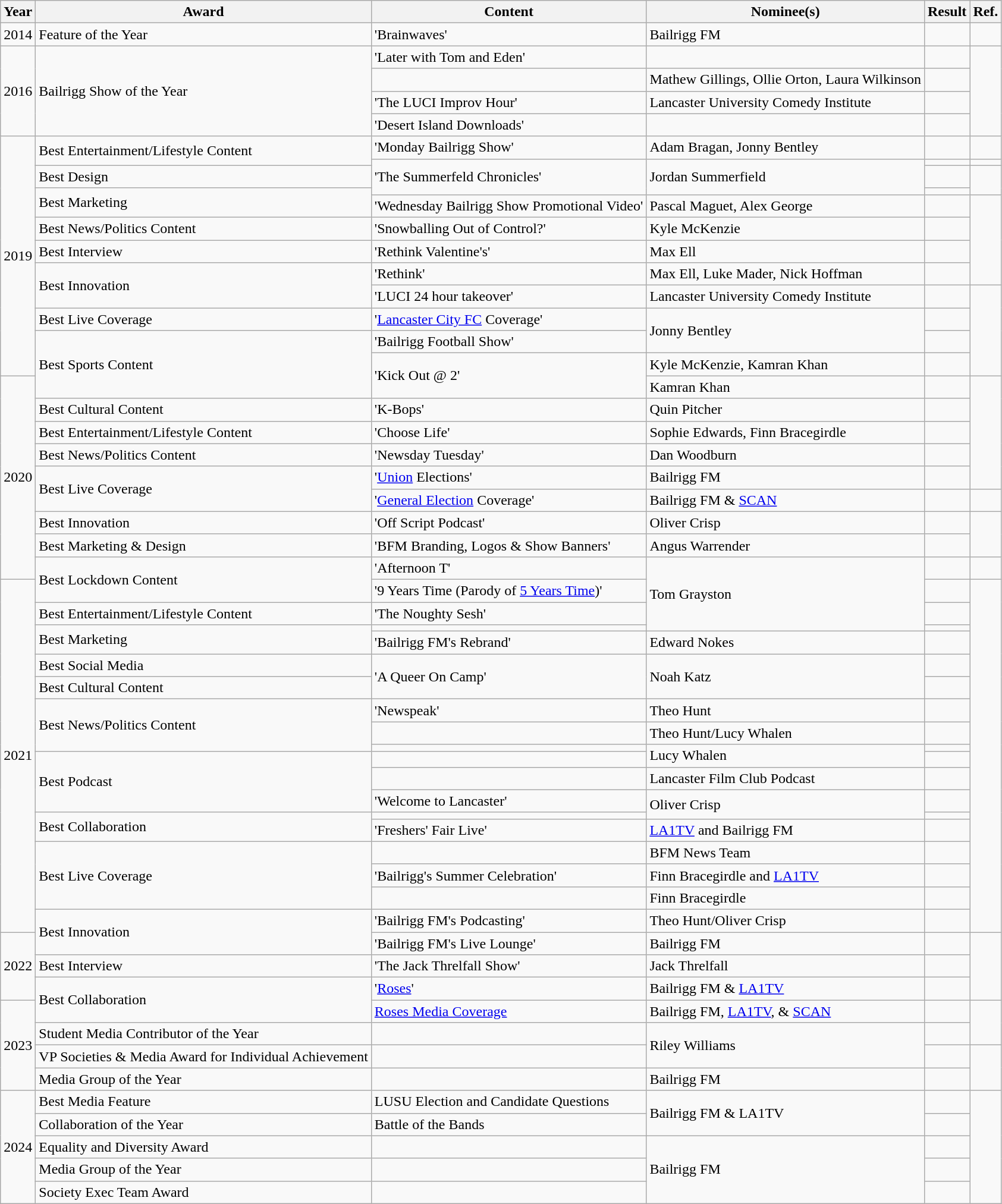<table class="wikitable">
<tr>
<th>Year</th>
<th>Award</th>
<th>Content</th>
<th>Nominee(s)</th>
<th>Result</th>
<th>Ref.</th>
</tr>
<tr>
<td>2014</td>
<td>Feature of the Year</td>
<td>'Brainwaves'</td>
<td Bailrigg FM>Bailrigg FM</td>
<td></td>
<td></td>
</tr>
<tr>
<td rowspan="4">2016</td>
<td rowspan="4">Bailrigg Show of the Year</td>
<td>'Later with Tom and Eden'</td>
<td></td>
<td></td>
<td rowspan="4"></td>
</tr>
<tr>
<td></td>
<td>Mathew Gillings, Ollie Orton, Laura Wilkinson</td>
<td></td>
</tr>
<tr>
<td>'The LUCI Improv Hour'</td>
<td>Lancaster University Comedy Institute</td>
<td></td>
</tr>
<tr>
<td>'Desert Island Downloads'</td>
<td></td>
<td></td>
</tr>
<tr>
<td rowspan="12">2019</td>
<td rowspan="2">Best Entertainment/Lifestyle Content</td>
<td>'Monday Bailrigg Show'</td>
<td>Adam Bragan, Jonny Bentley</td>
<td></td>
<td></td>
</tr>
<tr>
<td rowspan="3">'The Summerfeld Chronicles'</td>
<td rowspan="3">Jordan Summerfield</td>
<td></td>
<td></td>
</tr>
<tr>
<td>Best Design</td>
<td></td>
<td rowspan="2"></td>
</tr>
<tr>
<td rowspan="2">Best Marketing</td>
<td></td>
</tr>
<tr>
<td>'Wednesday Bailrigg Show Promotional Video'</td>
<td>Pascal Maguet, Alex George</td>
<td></td>
<td rowspan="4"></td>
</tr>
<tr>
<td>Best News/Politics Content</td>
<td>'Snowballing Out of Control?'</td>
<td>Kyle McKenzie</td>
<td></td>
</tr>
<tr>
<td>Best Interview</td>
<td>'Rethink Valentine's'</td>
<td>Max Ell</td>
<td></td>
</tr>
<tr>
<td rowspan="2">Best Innovation</td>
<td>'Rethink'</td>
<td>Max Ell, Luke Mader, Nick Hoffman</td>
<td></td>
</tr>
<tr>
<td>'LUCI 24 hour takeover'</td>
<td>Lancaster University Comedy Institute</td>
<td></td>
<td rowspan="4"></td>
</tr>
<tr>
<td>Best Live Coverage</td>
<td>'<a href='#'>Lancaster City FC</a> Coverage'</td>
<td rowspan="2">Jonny Bentley</td>
<td></td>
</tr>
<tr>
<td rowspan="3">Best Sports Content</td>
<td>'Bailrigg Football Show'</td>
<td></td>
</tr>
<tr>
<td rowspan="2">'Kick Out @ 2'</td>
<td>Kyle McKenzie, Kamran Khan</td>
<td></td>
</tr>
<tr>
<td rowspan="9">2020</td>
<td>Kamran Khan</td>
<td></td>
<td rowspan="5"></td>
</tr>
<tr>
<td>Best Cultural Content</td>
<td>'K-Bops'</td>
<td>Quin Pitcher</td>
<td></td>
</tr>
<tr>
<td>Best Entertainment/Lifestyle Content</td>
<td>'Choose Life'</td>
<td>Sophie Edwards, Finn Bracegirdle</td>
<td></td>
</tr>
<tr>
<td>Best News/Politics Content</td>
<td>'Newsday Tuesday'</td>
<td>Dan Woodburn</td>
<td></td>
</tr>
<tr>
<td rowspan="2">Best Live Coverage</td>
<td>'<a href='#'>Union</a> Elections'</td>
<td>Bailrigg FM</td>
<td></td>
</tr>
<tr>
<td>'<a href='#'>General Election</a> Coverage'</td>
<td>Bailrigg FM & <a href='#'>SCAN</a></td>
<td></td>
<td></td>
</tr>
<tr>
<td>Best Innovation</td>
<td>'Off Script Podcast'</td>
<td>Oliver Crisp</td>
<td></td>
<td rowspan="2"></td>
</tr>
<tr>
<td>Best Marketing & Design</td>
<td>'BFM Branding, Logos & Show Banners'</td>
<td>Angus Warrender</td>
<td></td>
</tr>
<tr>
<td rowspan="2">Best Lockdown Content</td>
<td>'Afternoon T'</td>
<td rowspan="4">Tom Grayston</td>
<td></td>
<td></td>
</tr>
<tr>
<td rowspan="18">2021</td>
<td>'9 Years Time (Parody of <a href='#'>5 Years Time</a>)'</td>
<td></td>
<td rowspan="18"></td>
</tr>
<tr>
<td>Best Entertainment/Lifestyle Content</td>
<td>'The Noughty Sesh'</td>
<td></td>
</tr>
<tr>
<td rowspan="2">Best Marketing</td>
<td></td>
<td></td>
</tr>
<tr>
<td>'Bailrigg FM's Rebrand'</td>
<td Edward Nokes>Edward Nokes</td>
<td></td>
</tr>
<tr>
<td>Best Social Media</td>
<td rowspan="2">'A Queer On Camp'</td>
<td rowspan="2">Noah Katz</td>
<td></td>
</tr>
<tr>
<td>Best Cultural Content</td>
<td></td>
</tr>
<tr>
<td rowspan="3">Best News/Politics Content</td>
<td>'Newspeak'</td>
<td>Theo Hunt</td>
<td></td>
</tr>
<tr>
<td></td>
<td>Theo Hunt/Lucy Whalen</td>
<td></td>
</tr>
<tr>
<td></td>
<td rowspan="2">Lucy Whalen</td>
<td></td>
</tr>
<tr>
<td rowspan="3">Best Podcast</td>
<td></td>
<td></td>
</tr>
<tr>
<td></td>
<td>Lancaster Film Club Podcast</td>
<td></td>
</tr>
<tr>
<td>'Welcome to Lancaster'</td>
<td rowspan="2">Oliver Crisp</td>
<td></td>
</tr>
<tr>
<td rowspan="2">Best Collaboration</td>
<td></td>
<td></td>
</tr>
<tr>
<td>'Freshers' Fair Live'</td>
<td><a href='#'>LA1TV</a> and Bailrigg FM</td>
<td></td>
</tr>
<tr>
<td rowspan="3">Best Live Coverage</td>
<td></td>
<td>BFM News Team</td>
<td></td>
</tr>
<tr>
<td>'Bailrigg's Summer Celebration'</td>
<td>Finn Bracegirdle and <a href='#'>LA1TV</a></td>
<td></td>
</tr>
<tr>
<td></td>
<td>Finn Bracegirdle</td>
<td></td>
</tr>
<tr>
<td rowspan="2">Best Innovation</td>
<td>'Bailrigg FM's Podcasting'</td>
<td>Theo Hunt/Oliver Crisp</td>
<td></td>
</tr>
<tr>
<td rowspan="3">2022</td>
<td>'Bailrigg FM's Live Lounge'</td>
<td>Bailrigg FM</td>
<td></td>
<td rowspan="3"></td>
</tr>
<tr>
<td>Best Interview</td>
<td>'The Jack Threlfall Show'</td>
<td>Jack Threlfall</td>
<td></td>
</tr>
<tr>
<td rowspan="2">Best Collaboration</td>
<td>'<a href='#'>Roses</a>'</td>
<td>Bailrigg FM & <a href='#'>LA1TV</a></td>
<td></td>
</tr>
<tr>
<td rowspan="4">2023</td>
<td><a href='#'>Roses Media Coverage</a></td>
<td>Bailrigg FM, <a href='#'>LA1TV</a>, & <a href='#'>SCAN</a></td>
<td></td>
<td rowspan="2"></td>
</tr>
<tr>
<td>Student Media Contributor of the Year</td>
<td></td>
<td rowspan="2">Riley Williams</td>
<td></td>
</tr>
<tr>
<td>VP Societies & Media Award for Individual Achievement</td>
<td></td>
<td></td>
<td rowspan="2"></td>
</tr>
<tr>
<td>Media Group of the Year</td>
<td></td>
<td>Bailrigg FM</td>
<td></td>
</tr>
<tr>
<td rowspan="5">2024</td>
<td>Best Media Feature</td>
<td>LUSU Election and Candidate Questions</td>
<td rowspan="2">Bailrigg FM & LA1TV</td>
<td></td>
<td rowspan="5"></td>
</tr>
<tr>
<td>Collaboration of the Year</td>
<td>Battle of the Bands</td>
<td></td>
</tr>
<tr>
<td>Equality and Diversity Award</td>
<td></td>
<td rowspan="3">Bailrigg FM</td>
<td></td>
</tr>
<tr>
<td>Media Group of the Year</td>
<td></td>
<td></td>
</tr>
<tr>
<td>Society Exec Team Award</td>
<td></td>
<td></td>
</tr>
</table>
